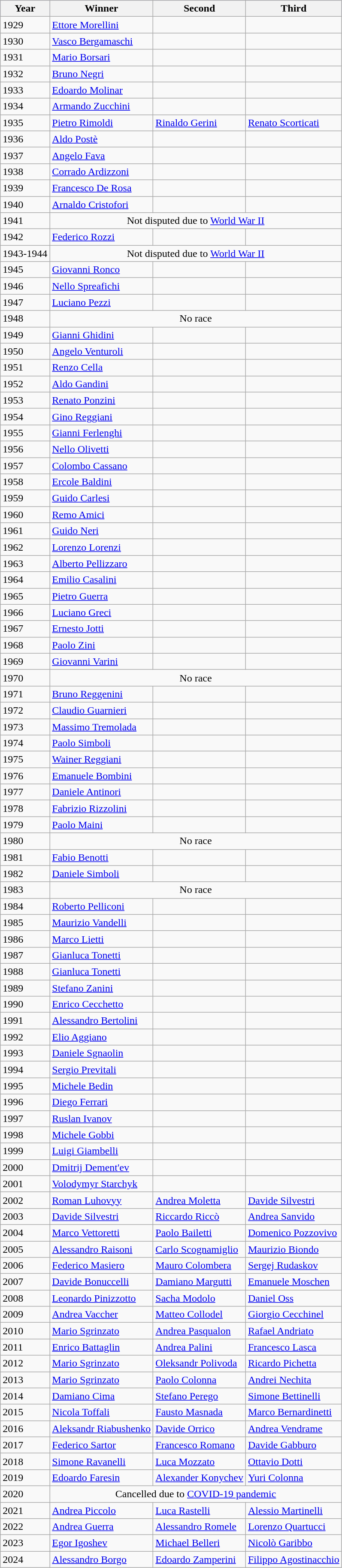<table class="wikitable">
<tr style="background:#ccccff;">
<th>Year</th>
<th>Winner</th>
<th>Second</th>
<th>Third</th>
</tr>
<tr>
<td>1929</td>
<td> <a href='#'>Ettore Morellini</a></td>
<td></td>
<td></td>
</tr>
<tr>
<td>1930</td>
<td> <a href='#'>Vasco Bergamaschi</a></td>
<td></td>
<td></td>
</tr>
<tr>
<td>1931</td>
<td> <a href='#'>Mario Borsari</a></td>
<td></td>
<td></td>
</tr>
<tr>
<td>1932</td>
<td> <a href='#'>Bruno Negri</a></td>
<td></td>
<td></td>
</tr>
<tr>
<td>1933</td>
<td> <a href='#'>Edoardo Molinar</a></td>
<td></td>
<td></td>
</tr>
<tr>
<td>1934</td>
<td> <a href='#'>Armando Zucchini</a></td>
<td></td>
<td></td>
</tr>
<tr>
<td>1935</td>
<td> <a href='#'>Pietro Rimoldi</a></td>
<td> <a href='#'>Rinaldo Gerini</a></td>
<td> <a href='#'>Renato Scorticati</a></td>
</tr>
<tr>
<td>1936</td>
<td> <a href='#'>Aldo Postè</a></td>
<td></td>
<td></td>
</tr>
<tr>
<td>1937</td>
<td> <a href='#'>Angelo Fava</a></td>
<td></td>
<td></td>
</tr>
<tr>
<td>1938</td>
<td> <a href='#'>Corrado Ardizzoni</a></td>
<td></td>
<td></td>
</tr>
<tr>
<td>1939</td>
<td> <a href='#'>Francesco De Rosa</a></td>
<td></td>
<td></td>
</tr>
<tr>
<td>1940</td>
<td> <a href='#'>Arnaldo Cristofori</a></td>
<td></td>
<td></td>
</tr>
<tr>
<td>1941</td>
<td colspan=3 style="text-align: center;">Not disputed due to <a href='#'>World War II</a></td>
</tr>
<tr>
<td>1942</td>
<td> <a href='#'>Federico Rozzi</a></td>
<td></td>
<td></td>
</tr>
<tr>
<td>1943-1944</td>
<td colspan=3 style="text-align: center;">Not disputed due to <a href='#'>World War II</a></td>
</tr>
<tr>
<td>1945</td>
<td> <a href='#'>Giovanni Ronco</a></td>
<td></td>
<td></td>
</tr>
<tr>
<td>1946</td>
<td> <a href='#'>Nello Spreafichi</a></td>
<td></td>
<td></td>
</tr>
<tr>
<td>1947</td>
<td> <a href='#'>Luciano Pezzi</a></td>
<td></td>
<td></td>
</tr>
<tr>
<td>1948</td>
<td colspan=3 style="text-align: center;">No race</td>
</tr>
<tr>
<td>1949</td>
<td> <a href='#'>Gianni Ghidini</a></td>
<td></td>
<td></td>
</tr>
<tr>
<td>1950</td>
<td> <a href='#'>Angelo Venturoli</a></td>
<td></td>
<td></td>
</tr>
<tr>
<td>1951</td>
<td> <a href='#'>Renzo Cella</a></td>
<td></td>
<td></td>
</tr>
<tr>
<td>1952</td>
<td> <a href='#'>Aldo Gandini</a></td>
<td></td>
<td></td>
</tr>
<tr>
<td>1953</td>
<td> <a href='#'>Renato Ponzini</a></td>
<td></td>
<td></td>
</tr>
<tr>
<td>1954</td>
<td> <a href='#'>Gino Reggiani</a></td>
<td></td>
<td></td>
</tr>
<tr>
<td>1955</td>
<td> <a href='#'>Gianni Ferlenghi</a></td>
<td></td>
<td></td>
</tr>
<tr>
<td>1956</td>
<td> <a href='#'>Nello Olivetti</a></td>
<td></td>
<td></td>
</tr>
<tr>
<td>1957</td>
<td> <a href='#'>Colombo Cassano</a></td>
<td></td>
<td></td>
</tr>
<tr>
<td>1958</td>
<td> <a href='#'>Ercole Baldini</a></td>
<td></td>
<td></td>
</tr>
<tr>
<td>1959</td>
<td> <a href='#'>Guido Carlesi</a></td>
<td></td>
<td></td>
</tr>
<tr>
<td>1960</td>
<td> <a href='#'>Remo Amici</a></td>
<td></td>
<td></td>
</tr>
<tr>
<td>1961</td>
<td> <a href='#'>Guido Neri</a></td>
<td></td>
<td></td>
</tr>
<tr>
<td>1962</td>
<td> <a href='#'>Lorenzo Lorenzi</a></td>
<td></td>
<td></td>
</tr>
<tr>
<td>1963</td>
<td> <a href='#'>Alberto Pellizzaro</a></td>
<td></td>
<td></td>
</tr>
<tr>
<td>1964</td>
<td> <a href='#'>Emilio Casalini</a></td>
<td></td>
<td></td>
</tr>
<tr>
<td>1965</td>
<td> <a href='#'>Pietro Guerra</a></td>
<td></td>
<td></td>
</tr>
<tr>
<td>1966</td>
<td> <a href='#'>Luciano Greci</a></td>
<td></td>
<td></td>
</tr>
<tr>
<td>1967</td>
<td> <a href='#'>Ernesto Jotti</a></td>
<td></td>
<td></td>
</tr>
<tr>
<td>1968</td>
<td> <a href='#'>Paolo Zini</a></td>
<td></td>
<td></td>
</tr>
<tr>
<td>1969</td>
<td> <a href='#'>Giovanni Varini</a></td>
<td></td>
<td></td>
</tr>
<tr>
<td>1970</td>
<td colspan=3 style="text-align: center;">No race</td>
</tr>
<tr>
<td>1971</td>
<td> <a href='#'>Bruno Reggenini</a></td>
<td></td>
<td></td>
</tr>
<tr>
<td>1972</td>
<td> <a href='#'>Claudio Guarnieri</a></td>
<td></td>
<td></td>
</tr>
<tr>
<td>1973</td>
<td> <a href='#'>Massimo Tremolada</a></td>
<td></td>
<td></td>
</tr>
<tr>
<td>1974</td>
<td> <a href='#'>Paolo Simboli</a></td>
<td></td>
<td></td>
</tr>
<tr>
<td>1975</td>
<td> <a href='#'>Wainer Reggiani</a></td>
<td></td>
<td></td>
</tr>
<tr>
<td>1976</td>
<td> <a href='#'>Emanuele Bombini</a></td>
<td></td>
<td></td>
</tr>
<tr>
<td>1977</td>
<td> <a href='#'>Daniele Antinori</a></td>
<td></td>
<td></td>
</tr>
<tr>
<td>1978</td>
<td> <a href='#'>Fabrizio Rizzolini</a></td>
<td></td>
<td></td>
</tr>
<tr>
<td>1979</td>
<td> <a href='#'>Paolo Maini</a></td>
<td></td>
<td></td>
</tr>
<tr>
<td>1980</td>
<td colspan=3 style="text-align: center;">No race</td>
</tr>
<tr>
<td>1981</td>
<td> <a href='#'>Fabio Benotti</a></td>
<td></td>
<td></td>
</tr>
<tr>
<td>1982</td>
<td> <a href='#'>Daniele Simboli</a></td>
<td></td>
<td></td>
</tr>
<tr>
<td>1983</td>
<td colspan=3 style="text-align: center;">No race</td>
</tr>
<tr>
<td>1984</td>
<td> <a href='#'>Roberto Pelliconi</a></td>
<td></td>
<td></td>
</tr>
<tr>
<td>1985</td>
<td> <a href='#'>Maurizio Vandelli</a></td>
<td></td>
<td></td>
</tr>
<tr>
<td>1986</td>
<td> <a href='#'>Marco Lietti</a></td>
<td></td>
<td></td>
</tr>
<tr>
<td>1987</td>
<td> <a href='#'>Gianluca Tonetti</a></td>
<td></td>
<td></td>
</tr>
<tr>
<td>1988</td>
<td> <a href='#'>Gianluca Tonetti</a></td>
<td></td>
<td></td>
</tr>
<tr>
<td>1989</td>
<td> <a href='#'>Stefano Zanini</a></td>
<td></td>
<td></td>
</tr>
<tr>
<td>1990</td>
<td> <a href='#'>Enrico Cecchetto</a></td>
<td></td>
<td></td>
</tr>
<tr>
<td>1991</td>
<td> <a href='#'>Alessandro Bertolini</a></td>
<td></td>
<td></td>
</tr>
<tr>
<td>1992</td>
<td> <a href='#'>Elio Aggiano</a></td>
<td></td>
<td></td>
</tr>
<tr>
<td>1993</td>
<td> <a href='#'>Daniele Sgnaolin</a></td>
<td></td>
<td></td>
</tr>
<tr>
<td>1994</td>
<td> <a href='#'>Sergio Previtali</a></td>
<td></td>
<td></td>
</tr>
<tr>
<td>1995</td>
<td> <a href='#'>Michele Bedin</a></td>
<td></td>
<td></td>
</tr>
<tr>
<td>1996</td>
<td> <a href='#'>Diego Ferrari</a></td>
<td></td>
<td></td>
</tr>
<tr>
<td>1997</td>
<td> <a href='#'>Ruslan Ivanov</a></td>
<td></td>
<td></td>
</tr>
<tr>
<td>1998</td>
<td> <a href='#'>Michele Gobbi</a></td>
<td></td>
<td></td>
</tr>
<tr>
<td>1999</td>
<td> <a href='#'>Luigi Giambelli</a></td>
<td></td>
<td></td>
</tr>
<tr>
<td>2000</td>
<td> <a href='#'>Dmitrij Dement'ev</a></td>
<td></td>
<td></td>
</tr>
<tr>
<td>2001</td>
<td> <a href='#'>Volodymyr Starchyk</a></td>
<td></td>
<td></td>
</tr>
<tr>
<td>2002</td>
<td> <a href='#'>Roman Luhovyy</a></td>
<td> <a href='#'>Andrea Moletta</a></td>
<td> <a href='#'>Davide Silvestri</a></td>
</tr>
<tr>
<td>2003</td>
<td> <a href='#'>Davide Silvestri</a></td>
<td> <a href='#'>Riccardo Riccò</a></td>
<td> <a href='#'>Andrea Sanvido</a></td>
</tr>
<tr>
<td>2004</td>
<td> <a href='#'>Marco Vettoretti</a></td>
<td> <a href='#'>Paolo Bailetti</a></td>
<td> <a href='#'>Domenico Pozzovivo</a></td>
</tr>
<tr>
<td>2005</td>
<td> <a href='#'>Alessandro Raisoni</a></td>
<td> <a href='#'>Carlo Scognamiglio</a></td>
<td> <a href='#'>Maurizio Biondo</a></td>
</tr>
<tr>
<td>2006</td>
<td> <a href='#'>Federico Masiero</a></td>
<td> <a href='#'>Mauro Colombera</a></td>
<td> <a href='#'>Sergej Rudaskov</a></td>
</tr>
<tr>
<td>2007</td>
<td> <a href='#'>Davide Bonuccelli</a></td>
<td> <a href='#'>Damiano Margutti</a></td>
<td> <a href='#'>Emanuele Moschen</a></td>
</tr>
<tr>
<td>2008</td>
<td> <a href='#'>Leonardo Pinizzotto</a></td>
<td> <a href='#'>Sacha Modolo</a></td>
<td> <a href='#'>Daniel Oss</a></td>
</tr>
<tr>
<td>2009</td>
<td> <a href='#'>Andrea Vaccher</a></td>
<td> <a href='#'>Matteo Collodel</a></td>
<td> <a href='#'>Giorgio Cecchinel</a></td>
</tr>
<tr>
<td>2010</td>
<td> <a href='#'>Mario Sgrinzato</a></td>
<td> <a href='#'>Andrea Pasqualon</a></td>
<td> <a href='#'>Rafael Andriato</a></td>
</tr>
<tr>
<td>2011</td>
<td> <a href='#'>Enrico Battaglin</a></td>
<td> <a href='#'>Andrea Palini</a></td>
<td> <a href='#'>Francesco Lasca</a></td>
</tr>
<tr>
<td>2012</td>
<td> <a href='#'>Mario Sgrinzato</a></td>
<td> <a href='#'>Oleksandr Polivoda</a></td>
<td> <a href='#'>Ricardo Pichetta</a></td>
</tr>
<tr>
<td>2013</td>
<td> <a href='#'>Mario Sgrinzato</a></td>
<td> <a href='#'>Paolo Colonna</a></td>
<td> <a href='#'>Andrei Nechita</a></td>
</tr>
<tr>
<td>2014</td>
<td> <a href='#'>Damiano Cima</a></td>
<td> <a href='#'>Stefano Perego</a></td>
<td> <a href='#'>Simone Bettinelli</a></td>
</tr>
<tr>
<td>2015</td>
<td> <a href='#'>Nicola Toffali</a></td>
<td> <a href='#'>Fausto Masnada</a></td>
<td> <a href='#'>Marco Bernardinetti</a></td>
</tr>
<tr>
<td>2016</td>
<td> <a href='#'>Aleksandr Riabushenko</a></td>
<td> <a href='#'>Davide Orrico</a></td>
<td> <a href='#'>Andrea Vendrame</a></td>
</tr>
<tr>
<td>2017</td>
<td> <a href='#'>Federico Sartor</a></td>
<td> <a href='#'>Francesco Romano</a></td>
<td> <a href='#'>Davide Gabburo</a></td>
</tr>
<tr>
<td>2018</td>
<td> <a href='#'>Simone Ravanelli</a></td>
<td> <a href='#'>Luca Mozzato</a></td>
<td> <a href='#'>Ottavio Dotti</a></td>
</tr>
<tr>
<td>2019</td>
<td> <a href='#'>Edoardo Faresin</a></td>
<td> <a href='#'>Alexander Konychev</a></td>
<td> <a href='#'>Yuri Colonna</a></td>
</tr>
<tr>
<td>2020</td>
<td colspan=3 style="text-align: center;">Cancelled due to <a href='#'>COVID-19 pandemic</a></td>
</tr>
<tr>
<td>2021</td>
<td> <a href='#'>Andrea Piccolo</a></td>
<td> <a href='#'>Luca Rastelli</a></td>
<td> <a href='#'>Alessio Martinelli</a></td>
</tr>
<tr>
<td>2022</td>
<td> <a href='#'>Andrea Guerra</a></td>
<td> <a href='#'>Alessandro Romele</a></td>
<td> <a href='#'>Lorenzo Quartucci</a></td>
</tr>
<tr>
<td>2023</td>
<td> <a href='#'>Egor Igoshev</a></td>
<td> <a href='#'>Michael Belleri</a></td>
<td> <a href='#'>Nicolò Garibbo</a></td>
</tr>
<tr>
<td>2024</td>
<td> <a href='#'>Alessandro Borgo</a></td>
<td> <a href='#'>Edoardo Zamperini</a></td>
<td> <a href='#'>Filippo Agostinacchio</a></td>
</tr>
</table>
